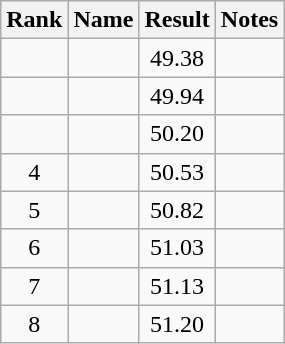<table class="sortable wikitable">
<tr>
<th>Rank</th>
<th>Name</th>
<th>Result</th>
<th>Notes</th>
</tr>
<tr>
<td align="center"></td>
<td></td>
<td align="center">49.38</td>
<td align="center"></td>
</tr>
<tr>
<td align="center"></td>
<td></td>
<td align="center">49.94</td>
<td></td>
</tr>
<tr>
<td align="center"></td>
<td></td>
<td align="center">50.20</td>
<td></td>
</tr>
<tr>
<td align="center">4</td>
<td></td>
<td align="center">50.53</td>
<td></td>
</tr>
<tr>
<td align="center">5</td>
<td></td>
<td align="center">50.82</td>
<td></td>
</tr>
<tr>
<td align="center">6</td>
<td></td>
<td align="center">51.03</td>
<td></td>
</tr>
<tr>
<td align="center">7</td>
<td></td>
<td align="center">51.13</td>
<td></td>
</tr>
<tr>
<td align="center">8</td>
<td></td>
<td align="center">51.20</td>
<td></td>
</tr>
</table>
